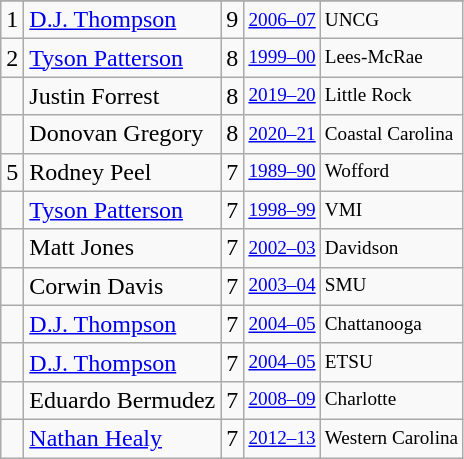<table class="wikitable">
<tr>
</tr>
<tr>
<td>1</td>
<td><a href='#'>D.J. Thompson</a></td>
<td>9</td>
<td style="font-size:80%;"><a href='#'>2006–07</a></td>
<td style="font-size:80%;">UNCG</td>
</tr>
<tr>
<td>2</td>
<td><a href='#'>Tyson Patterson</a></td>
<td>8</td>
<td style="font-size:80%;"><a href='#'>1999–00</a></td>
<td style="font-size:80%;">Lees-McRae</td>
</tr>
<tr>
<td></td>
<td>Justin Forrest</td>
<td>8</td>
<td style="font-size:80%;"><a href='#'>2019–20</a></td>
<td style="font-size:80%;">Little Rock</td>
</tr>
<tr>
<td></td>
<td>Donovan Gregory</td>
<td>8</td>
<td style="font-size:80%;"><a href='#'>2020–21</a></td>
<td style="font-size:80%;">Coastal Carolina</td>
</tr>
<tr>
<td>5</td>
<td>Rodney Peel</td>
<td>7</td>
<td style="font-size:80%;"><a href='#'>1989–90</a></td>
<td style="font-size:80%;">Wofford</td>
</tr>
<tr>
<td></td>
<td><a href='#'>Tyson Patterson</a></td>
<td>7</td>
<td style="font-size:80%;"><a href='#'>1998–99</a></td>
<td style="font-size:80%;">VMI</td>
</tr>
<tr>
<td></td>
<td>Matt Jones</td>
<td>7</td>
<td style="font-size:80%;"><a href='#'>2002–03</a></td>
<td style="font-size:80%;">Davidson</td>
</tr>
<tr>
<td></td>
<td>Corwin Davis</td>
<td>7</td>
<td style="font-size:80%;"><a href='#'>2003–04</a></td>
<td style="font-size:80%;">SMU</td>
</tr>
<tr>
<td></td>
<td><a href='#'>D.J. Thompson</a></td>
<td>7</td>
<td style="font-size:80%;"><a href='#'>2004–05</a></td>
<td style="font-size:80%;">Chattanooga</td>
</tr>
<tr>
<td></td>
<td><a href='#'>D.J. Thompson</a></td>
<td>7</td>
<td style="font-size:80%;"><a href='#'>2004–05</a></td>
<td style="font-size:80%;">ETSU</td>
</tr>
<tr>
<td></td>
<td>Eduardo Bermudez</td>
<td>7</td>
<td style="font-size:80%;"><a href='#'>2008–09</a></td>
<td style="font-size:80%;">Charlotte</td>
</tr>
<tr>
<td></td>
<td><a href='#'>Nathan Healy</a></td>
<td>7</td>
<td style="font-size:80%;"><a href='#'>2012–13</a></td>
<td style="font-size:80%;">Western Carolina</td>
</tr>
</table>
